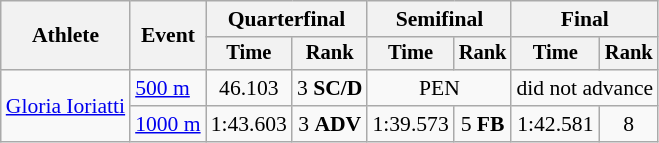<table class="wikitable" style="font-size:90%">
<tr>
<th rowspan=2>Athlete</th>
<th rowspan=2>Event</th>
<th colspan=2>Quarterfinal</th>
<th colspan=2>Semifinal</th>
<th colspan=2>Final</th>
</tr>
<tr style="font-size:95%">
<th>Time</th>
<th>Rank</th>
<th>Time</th>
<th>Rank</th>
<th>Time</th>
<th>Rank</th>
</tr>
<tr align=center>
<td align=left rowspan=2><a href='#'>Gloria Ioriatti</a></td>
<td align=left><a href='#'>500 m</a></td>
<td>46.103</td>
<td>3 <strong>SC/D</strong></td>
<td colspan=2>PEN</td>
<td colspan=2>did not advance</td>
</tr>
<tr align=center>
<td align=left><a href='#'>1000 m</a></td>
<td>1:43.603</td>
<td>3 <strong>ADV</strong></td>
<td>1:39.573</td>
<td>5 <strong>FB</strong></td>
<td>1:42.581</td>
<td>8</td>
</tr>
</table>
